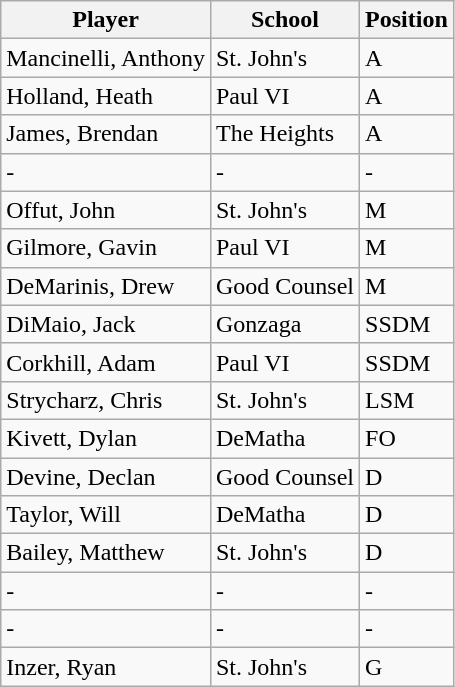<table class="wikitable sortable">
<tr>
<th>Player</th>
<th>School</th>
<th>Position</th>
</tr>
<tr>
<td>Mancinelli, Anthony</td>
<td>St. John's</td>
<td>A</td>
</tr>
<tr>
<td>Holland, Heath</td>
<td>Paul VI</td>
<td>A</td>
</tr>
<tr>
<td>James, Brendan</td>
<td>The Heights</td>
<td>A</td>
</tr>
<tr>
<td>-</td>
<td>-</td>
<td>-</td>
</tr>
<tr>
<td>Offut, John</td>
<td>St. John's</td>
<td>M</td>
</tr>
<tr>
<td>Gilmore, Gavin</td>
<td>Paul VI</td>
<td>M</td>
</tr>
<tr>
<td>DeMarinis, Drew</td>
<td>Good Counsel</td>
<td>M</td>
</tr>
<tr>
<td>DiMaio, Jack</td>
<td>Gonzaga</td>
<td>SSDM</td>
</tr>
<tr>
<td>Corkhill, Adam</td>
<td>Paul VI</td>
<td>SSDM</td>
</tr>
<tr>
<td>Strycharz, Chris</td>
<td>St. John's</td>
<td>LSM</td>
</tr>
<tr>
<td>Kivett, Dylan</td>
<td>DeMatha</td>
<td>FO</td>
</tr>
<tr>
<td>Devine, Declan</td>
<td>Good Counsel</td>
<td>D</td>
</tr>
<tr>
<td>Taylor, Will</td>
<td>DeMatha</td>
<td>D</td>
</tr>
<tr>
<td>Bailey, Matthew</td>
<td>St. John's</td>
<td>D</td>
</tr>
<tr>
<td>-</td>
<td>-</td>
<td>-</td>
</tr>
<tr>
<td>-</td>
<td>-</td>
<td>-</td>
</tr>
<tr>
<td>Inzer, Ryan</td>
<td>St. John's</td>
<td>G</td>
</tr>
</table>
